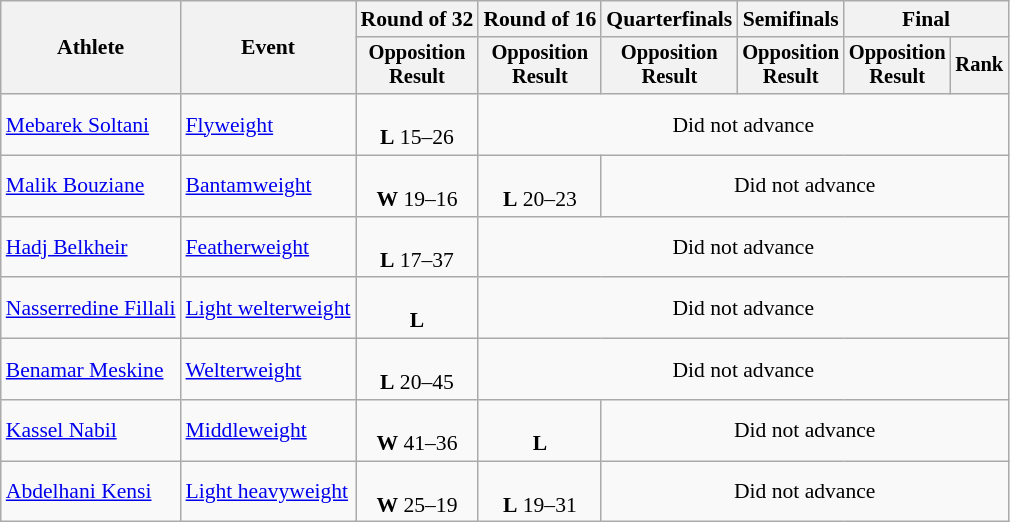<table class="wikitable" style="font-size:90%">
<tr>
<th rowspan="2">Athlete</th>
<th rowspan="2">Event</th>
<th>Round of 32</th>
<th>Round of 16</th>
<th>Quarterfinals</th>
<th>Semifinals</th>
<th colspan=2>Final</th>
</tr>
<tr style="font-size:95%">
<th>Opposition<br>Result</th>
<th>Opposition<br>Result</th>
<th>Opposition<br>Result</th>
<th>Opposition<br>Result</th>
<th>Opposition<br>Result</th>
<th>Rank</th>
</tr>
<tr align=center>
<td align=left><a href='#'>Mebarek Soltani</a></td>
<td align=left><a href='#'>Flyweight</a></td>
<td><br><strong>L</strong> 15–26</td>
<td colspan=5>Did not advance</td>
</tr>
<tr align=center>
<td align=left><a href='#'>Malik Bouziane</a></td>
<td align=left><a href='#'>Bantamweight</a></td>
<td><br><strong>W</strong> 19–16</td>
<td><br><strong>L</strong> 20–23</td>
<td colspan=5>Did not advance</td>
</tr>
<tr align=center>
<td align=left><a href='#'>Hadj Belkheir</a></td>
<td align=left><a href='#'>Featherweight</a></td>
<td><br><strong>L</strong> 17–37</td>
<td colspan=5>Did not advance</td>
</tr>
<tr align=center>
<td align=left><a href='#'>Nasserredine Fillali</a></td>
<td align=left><a href='#'>Light welterweight</a></td>
<td><br><strong>L</strong> </td>
<td colspan=5>Did not advance</td>
</tr>
<tr align=center>
<td align=left><a href='#'>Benamar Meskine</a></td>
<td align=left><a href='#'>Welterweight</a></td>
<td><br><strong>L</strong> 20–45</td>
<td colspan=5>Did not advance</td>
</tr>
<tr align=center>
<td align=left><a href='#'>Kassel Nabil</a></td>
<td align=left><a href='#'>Middleweight</a></td>
<td><br><strong>W</strong> 41–36</td>
<td><br><strong>L</strong> </td>
<td colspan=5>Did not advance</td>
</tr>
<tr align=center>
<td align=left><a href='#'>Abdelhani Kensi</a></td>
<td align=left><a href='#'>Light heavyweight</a></td>
<td><br><strong>W</strong> 25–19</td>
<td><br><strong>L</strong> 19–31</td>
<td colspan=5>Did not advance</td>
</tr>
</table>
